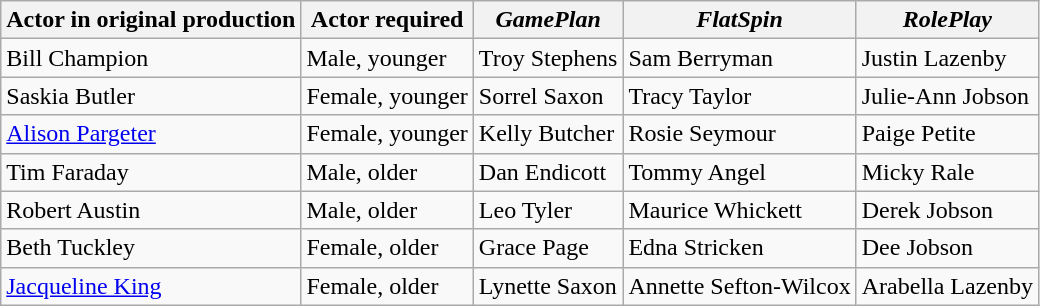<table class="wikitable">
<tr>
<th>Actor in original production</th>
<th>Actor required</th>
<th><em>GamePlan</em></th>
<th><em>FlatSpin</em></th>
<th><em>RolePlay</em></th>
</tr>
<tr>
<td>Bill Champion</td>
<td>Male, younger</td>
<td>Troy Stephens</td>
<td>Sam Berryman</td>
<td>Justin Lazenby</td>
</tr>
<tr>
<td>Saskia Butler</td>
<td>Female, younger</td>
<td>Sorrel Saxon</td>
<td>Tracy Taylor</td>
<td>Julie-Ann Jobson</td>
</tr>
<tr>
<td><a href='#'>Alison Pargeter</a></td>
<td>Female, younger</td>
<td>Kelly Butcher</td>
<td>Rosie Seymour</td>
<td>Paige Petite</td>
</tr>
<tr>
<td>Tim Faraday</td>
<td>Male, older</td>
<td>Dan Endicott</td>
<td>Tommy Angel</td>
<td>Micky Rale</td>
</tr>
<tr>
<td>Robert Austin</td>
<td>Male, older</td>
<td>Leo Tyler</td>
<td>Maurice Whickett</td>
<td>Derek Jobson</td>
</tr>
<tr>
<td>Beth Tuckley</td>
<td>Female, older</td>
<td>Grace Page</td>
<td>Edna Stricken</td>
<td>Dee Jobson</td>
</tr>
<tr>
<td><a href='#'>Jacqueline King</a></td>
<td>Female, older</td>
<td>Lynette Saxon</td>
<td>Annette Sefton-Wilcox</td>
<td>Arabella Lazenby</td>
</tr>
</table>
